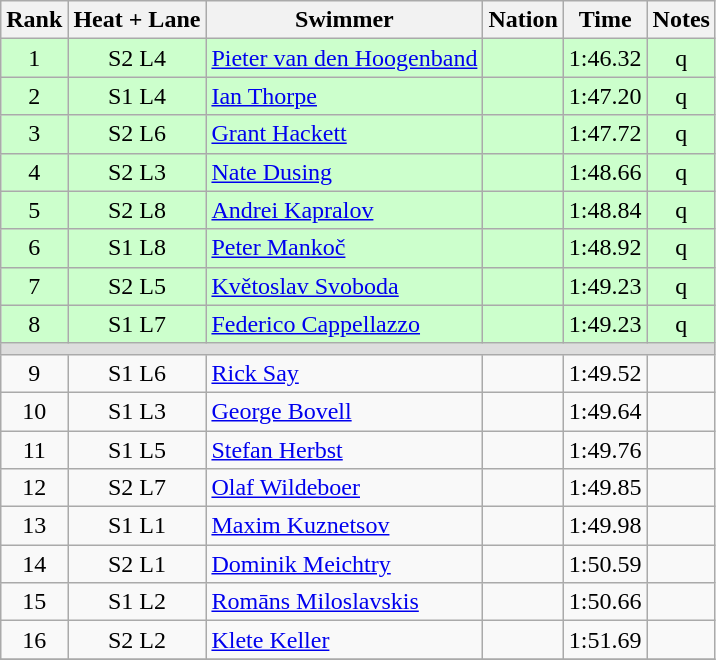<table class="wikitable sortable" style="text-align:center">
<tr>
<th>Rank</th>
<th>Heat + Lane</th>
<th>Swimmer</th>
<th>Nation</th>
<th>Time</th>
<th>Notes</th>
</tr>
<tr bgcolor=ccffcc>
<td>1</td>
<td>S2 L4</td>
<td align=left><a href='#'>Pieter van den Hoogenband</a></td>
<td align=left></td>
<td>1:46.32</td>
<td>q</td>
</tr>
<tr bgcolor=ccffcc>
<td>2</td>
<td>S1 L4</td>
<td align=left><a href='#'>Ian Thorpe</a></td>
<td align=left></td>
<td>1:47.20</td>
<td>q</td>
</tr>
<tr bgcolor=ccffcc>
<td>3</td>
<td>S2 L6</td>
<td align=left><a href='#'>Grant Hackett</a></td>
<td align=left></td>
<td>1:47.72</td>
<td>q</td>
</tr>
<tr bgcolor=ccffcc>
<td>4</td>
<td>S2 L3</td>
<td align=left><a href='#'>Nate Dusing</a></td>
<td align=left></td>
<td>1:48.66</td>
<td>q</td>
</tr>
<tr bgcolor=ccffcc>
<td>5</td>
<td>S2 L8</td>
<td align=left><a href='#'>Andrei Kapralov</a></td>
<td align=left></td>
<td>1:48.84</td>
<td>q</td>
</tr>
<tr bgcolor=ccffcc>
<td>6</td>
<td>S1 L8</td>
<td align=left><a href='#'>Peter Mankoč</a></td>
<td align=left></td>
<td>1:48.92</td>
<td>q</td>
</tr>
<tr bgcolor=ccffcc>
<td>7</td>
<td>S2 L5</td>
<td align=left><a href='#'>Květoslav Svoboda</a></td>
<td align=left></td>
<td>1:49.23</td>
<td>q</td>
</tr>
<tr bgcolor=ccffcc>
<td>8</td>
<td>S1 L7</td>
<td align=left><a href='#'>Federico Cappellazzo</a></td>
<td align=left></td>
<td>1:49.23</td>
<td>q</td>
</tr>
<tr bgcolor=#DDDDDD>
<td colspan=6></td>
</tr>
<tr>
<td>9</td>
<td>S1 L6</td>
<td align=left><a href='#'>Rick Say</a></td>
<td align=left></td>
<td>1:49.52</td>
<td></td>
</tr>
<tr>
<td>10</td>
<td>S1 L3</td>
<td align=left><a href='#'>George Bovell</a></td>
<td align=left></td>
<td>1:49.64</td>
<td></td>
</tr>
<tr>
<td>11</td>
<td>S1 L5</td>
<td align=left><a href='#'>Stefan Herbst</a></td>
<td align=left></td>
<td>1:49.76</td>
<td></td>
</tr>
<tr>
<td>12</td>
<td>S2 L7</td>
<td align=left><a href='#'>Olaf Wildeboer</a></td>
<td align=left></td>
<td>1:49.85</td>
<td></td>
</tr>
<tr>
<td>13</td>
<td>S1 L1</td>
<td align=left><a href='#'>Maxim Kuznetsov</a></td>
<td align=left></td>
<td>1:49.98</td>
<td></td>
</tr>
<tr>
<td>14</td>
<td>S2 L1</td>
<td align=left><a href='#'>Dominik Meichtry</a></td>
<td align=left></td>
<td>1:50.59</td>
<td></td>
</tr>
<tr>
<td>15</td>
<td>S1 L2</td>
<td align=left><a href='#'>Romāns Miloslavskis</a></td>
<td align=left></td>
<td>1:50.66</td>
<td></td>
</tr>
<tr>
<td>16</td>
<td>S2 L2</td>
<td align=left><a href='#'>Klete Keller</a></td>
<td align=left></td>
<td>1:51.69</td>
<td></td>
</tr>
<tr>
</tr>
</table>
